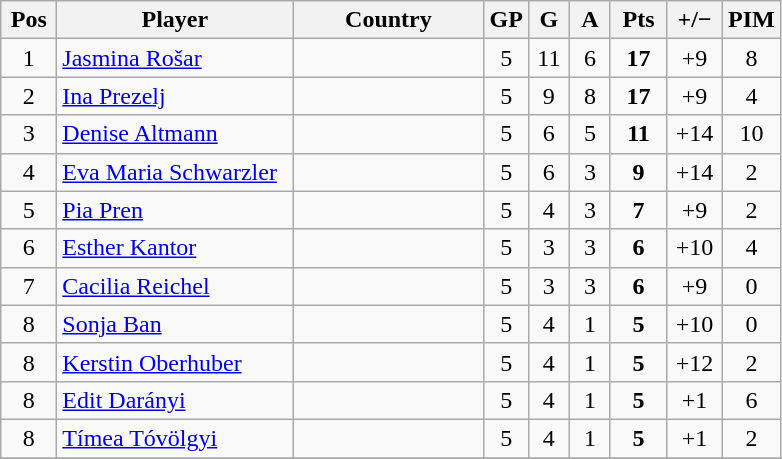<table class="wikitable sortable" style="text-align: center;">
<tr>
<th width=30>Pos</th>
<th width=150>Player</th>
<th width=120>Country</th>
<th width=20>GP</th>
<th width=20>G</th>
<th width=20>A</th>
<th width=30>Pts</th>
<th width=30>+/−</th>
<th width=30>PIM</th>
</tr>
<tr>
<td>1</td>
<td align=left><a href='#'>Jasmina Rošar</a></td>
<td align=left></td>
<td>5</td>
<td>11</td>
<td>6</td>
<td><strong>17</strong></td>
<td>+9</td>
<td>8</td>
</tr>
<tr>
<td>2</td>
<td align=left><a href='#'>Ina Prezelj</a></td>
<td align=left></td>
<td>5</td>
<td>9</td>
<td>8</td>
<td><strong>17</strong></td>
<td>+9</td>
<td>4</td>
</tr>
<tr>
<td>3</td>
<td align=left><a href='#'>Denise Altmann</a></td>
<td align=left></td>
<td>5</td>
<td>6</td>
<td>5</td>
<td><strong>11</strong></td>
<td>+14</td>
<td>10</td>
</tr>
<tr>
<td>4</td>
<td align=left><a href='#'>Eva Maria Schwarzler</a></td>
<td align=left></td>
<td>5</td>
<td>6</td>
<td>3</td>
<td><strong>9</strong></td>
<td>+14</td>
<td>2</td>
</tr>
<tr>
<td>5</td>
<td align=left><a href='#'>Pia Pren</a></td>
<td align=left></td>
<td>5</td>
<td>4</td>
<td>3</td>
<td><strong>7</strong></td>
<td>+9</td>
<td>2</td>
</tr>
<tr>
<td>6</td>
<td align=left><a href='#'>Esther Kantor</a></td>
<td align=left></td>
<td>5</td>
<td>3</td>
<td>3</td>
<td><strong>6</strong></td>
<td>+10</td>
<td>4</td>
</tr>
<tr>
<td>7</td>
<td align=left><a href='#'>Cacilia Reichel</a></td>
<td align=left></td>
<td>5</td>
<td>3</td>
<td>3</td>
<td><strong>6</strong></td>
<td>+9</td>
<td>0</td>
</tr>
<tr>
<td>8</td>
<td align=left><a href='#'>Sonja Ban</a></td>
<td align=left></td>
<td>5</td>
<td>4</td>
<td>1</td>
<td><strong>5</strong></td>
<td>+10</td>
<td>0</td>
</tr>
<tr>
<td>8</td>
<td align=left><a href='#'>Kerstin Oberhuber</a></td>
<td align=left></td>
<td>5</td>
<td>4</td>
<td>1</td>
<td><strong>5</strong></td>
<td>+12</td>
<td>2</td>
</tr>
<tr>
<td>8</td>
<td align=left><a href='#'>Edit Darányi</a></td>
<td align=left></td>
<td>5</td>
<td>4</td>
<td>1</td>
<td><strong>5</strong></td>
<td>+1</td>
<td>6</td>
</tr>
<tr>
<td>8</td>
<td align=left><a href='#'>Tímea Tóvölgyi</a></td>
<td align=left></td>
<td>5</td>
<td>4</td>
<td>1</td>
<td><strong>5</strong></td>
<td>+1</td>
<td>2</td>
</tr>
<tr>
</tr>
</table>
